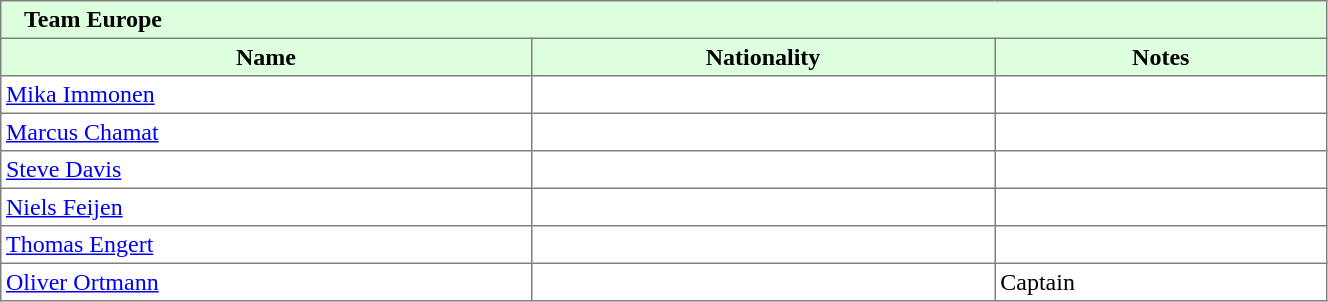<table border="1" cellpadding="3" width="70%" style="border-collapse: collapse;">
<tr bgcolor="#ddffdd">
<td colspan=3>   <strong>Team Europe</strong></td>
</tr>
<tr bgcolor="#ddffdd">
<th width=40%>Name</th>
<th width=35%>Nationality</th>
<th width=25%>Notes</th>
</tr>
<tr>
<td><a href='#'>Mika Immonen</a></td>
<td></td>
<td></td>
</tr>
<tr>
<td><a href='#'>Marcus Chamat</a></td>
<td></td>
<td></td>
</tr>
<tr>
<td><a href='#'>Steve Davis</a></td>
<td></td>
<td></td>
</tr>
<tr>
<td><a href='#'>Niels Feijen</a></td>
<td></td>
<td></td>
</tr>
<tr>
<td><a href='#'>Thomas Engert</a></td>
<td></td>
<td></td>
</tr>
<tr>
<td><a href='#'>Oliver Ortmann</a></td>
<td></td>
<td>Captain</td>
</tr>
</table>
